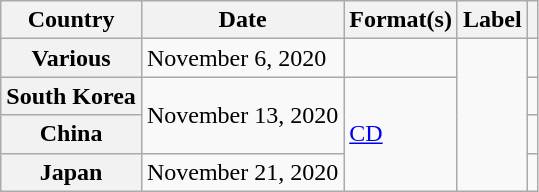<table class="wikitable plainrowheaders" border="1">
<tr>
<th>Country</th>
<th>Date</th>
<th>Format(s)</th>
<th>Label</th>
<th></th>
</tr>
<tr>
<th scope="row">Various</th>
<td>November 6, 2020</td>
<td></td>
<td rowspan="4"></td>
<td></td>
</tr>
<tr>
<th scope="row">South Korea</th>
<td rowspan="2">November 13, 2020</td>
<td rowspan="3"><a href='#'>CD</a></td>
<td></td>
</tr>
<tr>
<th scope="row">China</th>
<td></td>
</tr>
<tr>
<th scope="row">Japan</th>
<td>November 21, 2020</td>
<td></td>
</tr>
</table>
